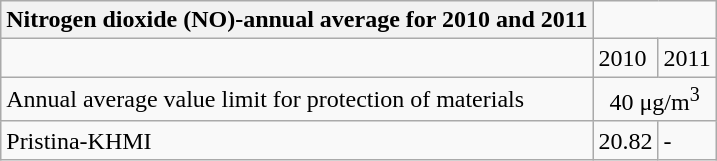<table class="wikitable">
<tr>
<th>Nitrogen dioxide (NO)-annual average for 2010 and 2011</th>
</tr>
<tr>
<td></td>
<td>2010</td>
<td>2011</td>
</tr>
<tr>
<td>Annual average value limit for protection of materials</td>
<td colspan="2" style="text-align: center;">40 μg/m<sup>3</sup></td>
</tr>
<tr>
<td>Pristina-KHMI</td>
<td>20.82</td>
<td>-</td>
</tr>
</table>
